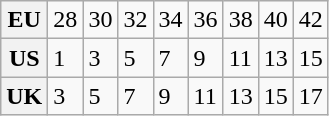<table class="wikitable">
<tr>
<th>EU</th>
<td>28</td>
<td>30</td>
<td>32</td>
<td>34</td>
<td>36</td>
<td>38</td>
<td>40</td>
<td>42</td>
</tr>
<tr>
<th>US</th>
<td>1</td>
<td>3</td>
<td>5</td>
<td>7</td>
<td>9</td>
<td>11</td>
<td>13</td>
<td>15</td>
</tr>
<tr>
<th>UK</th>
<td>3</td>
<td>5</td>
<td>7</td>
<td>9</td>
<td>11</td>
<td>13</td>
<td>15</td>
<td>17</td>
</tr>
</table>
